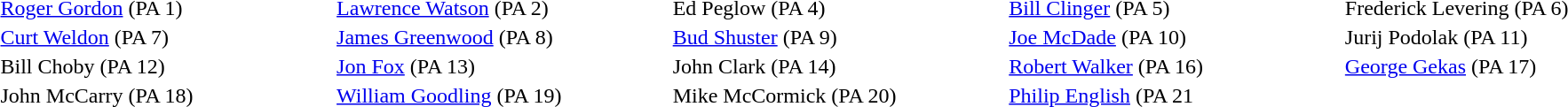<table width="100%">
<tr>
<td width="20%"><a href='#'>Roger Gordon</a> (PA 1)</td>
<td width="20%"><a href='#'>Lawrence Watson</a> (PA 2)</td>
<td width="20%">Ed Peglow (PA 4)</td>
<td width="20%"><a href='#'>Bill Clinger</a> (PA 5)</td>
<td width="20%">Frederick Levering (PA 6)</td>
</tr>
<tr>
<td><a href='#'>Curt Weldon</a> (PA 7)</td>
<td><a href='#'>James Greenwood</a> (PA 8)</td>
<td><a href='#'>Bud Shuster</a> (PA 9)</td>
<td><a href='#'>Joe McDade</a> (PA 10)</td>
<td>Jurij Podolak (PA 11)</td>
</tr>
<tr>
<td>Bill Choby (PA 12)</td>
<td><a href='#'>Jon Fox</a> (PA 13)</td>
<td>John Clark (PA 14)</td>
<td><a href='#'>Robert Walker</a> (PA 16)</td>
<td><a href='#'>George Gekas</a> (PA 17)</td>
</tr>
<tr>
<td>John McCarry (PA 18)</td>
<td><a href='#'>William Goodling</a> (PA 19)</td>
<td>Mike McCormick (PA 20)</td>
<td><a href='#'>Philip English</a> (PA 21</td>
</tr>
</table>
